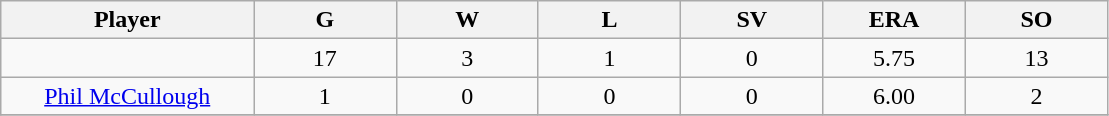<table class="wikitable sortable">
<tr>
<th bgcolor="#DDDDFF" width="16%">Player</th>
<th bgcolor="#DDDDFF" width="9%">G</th>
<th bgcolor="#DDDDFF" width="9%">W</th>
<th bgcolor="#DDDDFF" width="9%">L</th>
<th bgcolor="#DDDDFF" width="9%">SV</th>
<th bgcolor="#DDDDFF" width="9%">ERA</th>
<th bgcolor="#DDDDFF" width="9%">SO</th>
</tr>
<tr align="center">
<td></td>
<td>17</td>
<td>3</td>
<td>1</td>
<td>0</td>
<td>5.75</td>
<td>13</td>
</tr>
<tr align="center">
<td><a href='#'>Phil McCullough</a></td>
<td>1</td>
<td>0</td>
<td>0</td>
<td>0</td>
<td>6.00</td>
<td>2</td>
</tr>
<tr align="center">
</tr>
</table>
